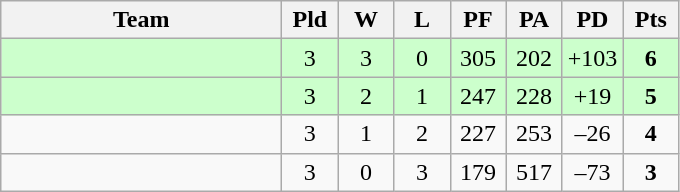<table class=wikitable style="text-align:center">
<tr>
<th width=180>Team</th>
<th width=30>Pld</th>
<th width=30>W</th>
<th width=30>L</th>
<th width=30>PF</th>
<th width=30>PA</th>
<th width=30>PD</th>
<th width=30>Pts</th>
</tr>
<tr bgcolor="#ccffcc">
<td align="left"></td>
<td>3</td>
<td>3</td>
<td>0</td>
<td>305</td>
<td>202</td>
<td>+103</td>
<td><strong>6</strong></td>
</tr>
<tr bgcolor="#ccffcc">
<td align="left"></td>
<td>3</td>
<td>2</td>
<td>1</td>
<td>247</td>
<td>228</td>
<td>+19</td>
<td><strong>5</strong></td>
</tr>
<tr>
<td align="left"></td>
<td>3</td>
<td>1</td>
<td>2</td>
<td>227</td>
<td>253</td>
<td>–26</td>
<td><strong>4</strong></td>
</tr>
<tr>
<td align="left"></td>
<td>3</td>
<td>0</td>
<td>3</td>
<td>179</td>
<td>517</td>
<td>–73</td>
<td><strong>3</strong></td>
</tr>
</table>
